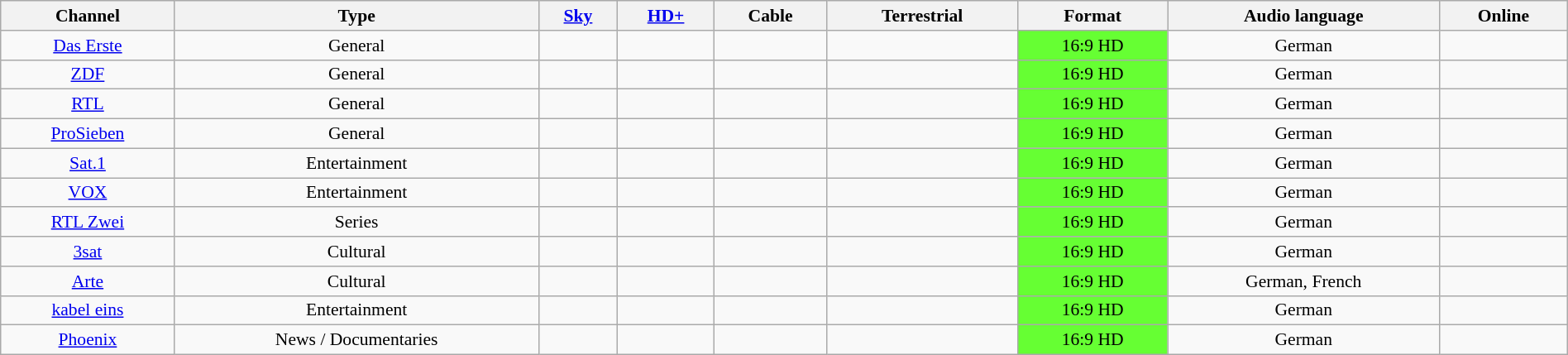<table class="wikitable sortable" width="100%" style="text-align:center; font-size: 90%">
<tr>
<th>Channel</th>
<th>Type</th>
<th><a href='#'>Sky</a></th>
<th><a href='#'>HD+</a></th>
<th>Cable</th>
<th>Terrestrial</th>
<th>Format</th>
<th>Audio language</th>
<th>Online</th>
</tr>
<tr>
<td><a href='#'>Das Erste</a></td>
<td>General</td>
<td></td>
<td></td>
<td></td>
<td></td>
<td bgcolor="#6f3">16:9 HD</td>
<td>German</td>
<td></td>
</tr>
<tr>
<td><a href='#'>ZDF</a></td>
<td>General</td>
<td></td>
<td></td>
<td></td>
<td></td>
<td bgcolor="#6f3">16:9 HD</td>
<td>German</td>
<td></td>
</tr>
<tr>
<td><a href='#'>RTL</a></td>
<td>General</td>
<td></td>
<td></td>
<td></td>
<td></td>
<td bgcolor="#6f3">16:9 HD</td>
<td>German</td>
<td></td>
</tr>
<tr>
<td><a href='#'>ProSieben</a></td>
<td>General</td>
<td></td>
<td></td>
<td></td>
<td></td>
<td bgcolor="#6f3">16:9 HD</td>
<td>German</td>
<td></td>
</tr>
<tr>
<td><a href='#'>Sat.1</a></td>
<td>Entertainment</td>
<td></td>
<td></td>
<td></td>
<td></td>
<td bgcolor="#6f3">16:9 HD</td>
<td>German</td>
<td></td>
</tr>
<tr>
<td><a href='#'>VOX</a></td>
<td>Entertainment</td>
<td></td>
<td></td>
<td></td>
<td></td>
<td bgcolor="#6f3">16:9 HD</td>
<td>German</td>
<td></td>
</tr>
<tr>
<td><a href='#'>RTL Zwei</a></td>
<td>Series</td>
<td></td>
<td></td>
<td></td>
<td></td>
<td bgcolor="#6f3">16:9 HD</td>
<td>German</td>
<td></td>
</tr>
<tr>
<td><a href='#'>3sat</a></td>
<td>Cultural</td>
<td></td>
<td></td>
<td></td>
<td></td>
<td bgcolor="#6f3">16:9 HD</td>
<td>German</td>
<td></td>
</tr>
<tr>
<td><a href='#'>Arte</a></td>
<td>Cultural</td>
<td></td>
<td></td>
<td></td>
<td></td>
<td bgcolor="#6f3">16:9 HD</td>
<td>German, French</td>
<td></td>
</tr>
<tr>
<td><a href='#'>kabel eins</a></td>
<td>Entertainment</td>
<td></td>
<td></td>
<td></td>
<td></td>
<td bgcolor="#6f3">16:9 HD</td>
<td>German</td>
<td></td>
</tr>
<tr>
<td><a href='#'>Phoenix</a></td>
<td>News / Documentaries</td>
<td></td>
<td></td>
<td></td>
<td></td>
<td bgcolor="#6f3">16:9 HD</td>
<td>German</td>
<td></td>
</tr>
</table>
